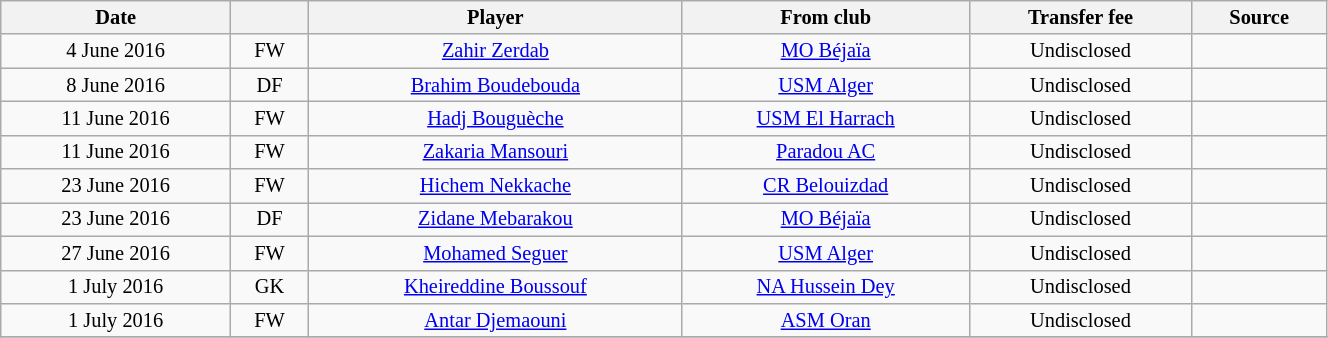<table class="wikitable sortable" style="width:70%; text-align:center; font-size:85%; text-align:centre;">
<tr>
<th>Date</th>
<th></th>
<th>Player</th>
<th>From club</th>
<th>Transfer fee</th>
<th>Source</th>
</tr>
<tr>
<td>4 June 2016</td>
<td>FW</td>
<td> <a href='#'>Zahir Zerdab</a></td>
<td><a href='#'>MO Béjaïa</a></td>
<td>Undisclosed</td>
<td></td>
</tr>
<tr>
<td>8 June 2016</td>
<td>DF</td>
<td> <a href='#'>Brahim Boudebouda</a></td>
<td><a href='#'>USM Alger</a></td>
<td>Undisclosed</td>
<td></td>
</tr>
<tr>
<td>11 June 2016</td>
<td>FW</td>
<td> <a href='#'>Hadj Bouguèche</a></td>
<td><a href='#'>USM El Harrach</a></td>
<td>Undisclosed</td>
<td></td>
</tr>
<tr>
<td>11 June 2016</td>
<td>FW</td>
<td> <a href='#'>Zakaria Mansouri</a></td>
<td><a href='#'>Paradou AC</a></td>
<td>Undisclosed</td>
<td></td>
</tr>
<tr>
<td>23 June 2016</td>
<td>FW</td>
<td> <a href='#'>Hichem Nekkache</a></td>
<td><a href='#'>CR Belouizdad</a></td>
<td>Undisclosed</td>
<td></td>
</tr>
<tr>
<td>23 June 2016</td>
<td>DF</td>
<td> <a href='#'>Zidane Mebarakou</a></td>
<td><a href='#'>MO Béjaïa</a></td>
<td>Undisclosed</td>
<td></td>
</tr>
<tr>
<td>27 June 2016</td>
<td>FW</td>
<td> <a href='#'>Mohamed Seguer</a></td>
<td><a href='#'>USM Alger</a></td>
<td>Undisclosed</td>
<td></td>
</tr>
<tr>
<td>1 July 2016</td>
<td>GK</td>
<td> <a href='#'>Kheireddine Boussouf</a></td>
<td><a href='#'>NA Hussein Dey</a></td>
<td>Undisclosed</td>
<td></td>
</tr>
<tr>
<td>1 July 2016</td>
<td>FW</td>
<td> <a href='#'>Antar Djemaouni</a></td>
<td><a href='#'>ASM Oran</a></td>
<td>Undisclosed</td>
<td></td>
</tr>
<tr>
</tr>
</table>
